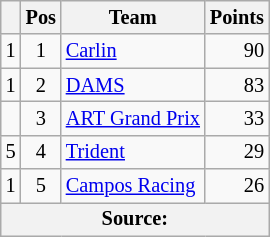<table class="wikitable" style="font-size: 85%;">
<tr>
<th></th>
<th>Pos</th>
<th>Team</th>
<th>Points</th>
</tr>
<tr>
<td align="left"> 1</td>
<td align="center">1</td>
<td> <a href='#'>Carlin</a></td>
<td align="right">90</td>
</tr>
<tr>
<td align="left"> 1</td>
<td align="center">2</td>
<td> <a href='#'>DAMS</a></td>
<td align="right">83</td>
</tr>
<tr>
<td align="left"></td>
<td align="center">3</td>
<td> <a href='#'>ART Grand Prix</a></td>
<td align="right">33</td>
</tr>
<tr>
<td align="left"> 5</td>
<td align="center">4</td>
<td> <a href='#'>Trident</a></td>
<td align="right">29</td>
</tr>
<tr>
<td align="left"> 1</td>
<td align="center">5</td>
<td> <a href='#'>Campos Racing</a></td>
<td align="right">26</td>
</tr>
<tr>
<th colspan="4">Source:</th>
</tr>
</table>
